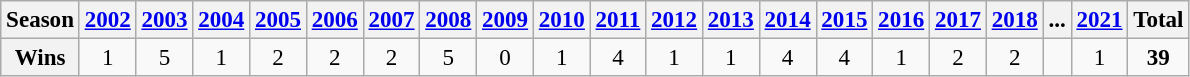<table class=wikitable style=font-size:96%>
<tr>
<th>Season</th>
<th><a href='#'>2002</a></th>
<th><a href='#'>2003</a></th>
<th><a href='#'>2004</a></th>
<th><a href='#'>2005</a></th>
<th><a href='#'>2006</a></th>
<th><a href='#'>2007</a></th>
<th><a href='#'>2008</a></th>
<th><a href='#'>2009</a></th>
<th><a href='#'>2010</a></th>
<th><a href='#'>2011</a></th>
<th><a href='#'>2012</a></th>
<th><a href='#'>2013</a></th>
<th><a href='#'>2014</a></th>
<th><a href='#'>2015</a></th>
<th><a href='#'>2016</a></th>
<th><a href='#'>2017</a></th>
<th><a href='#'>2018</a></th>
<th>...</th>
<th><a href='#'>2021</a></th>
<th>Total</th>
</tr>
<tr align=center>
<th>Wins</th>
<td>1</td>
<td>5</td>
<td>1</td>
<td>2</td>
<td>2</td>
<td>2</td>
<td>5</td>
<td>0</td>
<td>1</td>
<td>4</td>
<td>1</td>
<td>1</td>
<td>4</td>
<td>4</td>
<td>1</td>
<td>2</td>
<td>2</td>
<td></td>
<td>1</td>
<td><strong>39</strong></td>
</tr>
</table>
